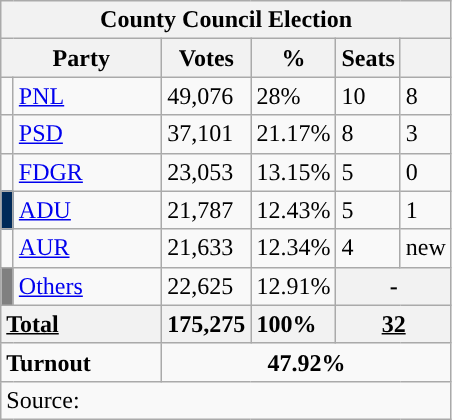<table class="wikitable" style="text-align:left">
<tr>
<th colspan="6">County Council Election</th>
</tr>
<tr>
<th colspan="2" width="100">Party</th>
<th>Votes</th>
<th>%</th>
<th>Seats</th>
<th></th>
</tr>
<tr>
<td width="1" style="color:inherit;background:"></td>
<td align="left"><a href='#'>PNL</a> </td>
<td>49,076</td>
<td>28%</td>
<td>10</td>
<td> 8</td>
</tr>
<tr>
<td style="color:inherit;background:"></td>
<td align="left"><a href='#'>PSD</a></td>
<td>37,101</td>
<td>21.17%</td>
<td>8</td>
<td> 3</td>
</tr>
<tr>
<td style="color:inherit;background:"></td>
<td align="left"><a href='#'>FDGR</a></td>
<td>23,053</td>
<td>13.15%</td>
<td>5</td>
<td>0</td>
</tr>
<tr>
<td style="background:#002A59;"></td>
<td align="left"><a href='#'>ADU</a></td>
<td>21,787</td>
<td>12.43%</td>
<td>5</td>
<td> 1</td>
</tr>
<tr>
<td style="color:inherit;background:"></td>
<td align="left"><a href='#'>AUR</a></td>
<td>21,633</td>
<td>12.34%</td>
<td>4</td>
<td>new</td>
</tr>
<tr>
<td style="background-color:Grey "></td>
<td align="left"><a href='#'>Others</a></td>
<td>22,625</td>
<td>12.91%</td>
<th colspan="2">-</th>
</tr>
<tr>
<th style="text-align: left" colspan="2"><strong><u>Total</u></strong></th>
<th style="text-align: left">175,275</th>
<th style="text-align: left">100%</th>
<th colspan="2"><strong><u>32</u></strong></th>
</tr>
<tr>
<td colspan="2"><strong>Turnout</strong></td>
<td style="text-align: center" colspan="4"><strong>47.92%</strong></td>
</tr>
<tr>
<td colspan="7">Source: </td>
</tr>
</table>
